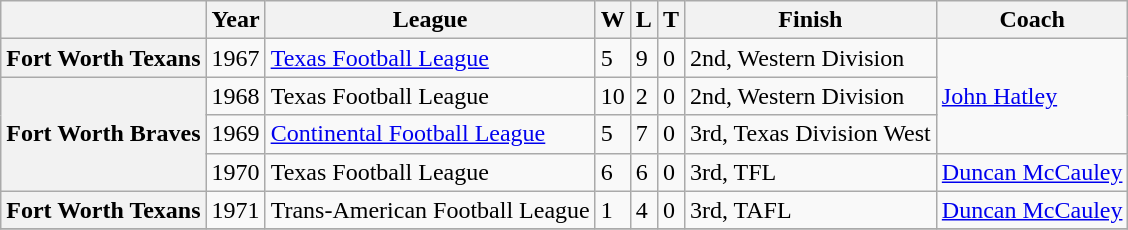<table class="wikitable">
<tr>
<th></th>
<th>Year</th>
<th>League</th>
<th>W</th>
<th>L</th>
<th>T</th>
<th>Finish</th>
<th>Coach</th>
</tr>
<tr>
<th>Fort Worth Texans</th>
<td>1967</td>
<td><a href='#'>Texas Football League</a></td>
<td>5</td>
<td>9</td>
<td>0</td>
<td>2nd, Western Division</td>
<td rowspan=3><a href='#'>John Hatley</a></td>
</tr>
<tr>
<th rowspan="3">Fort Worth Braves</th>
<td>1968</td>
<td>Texas Football League</td>
<td>10</td>
<td>2</td>
<td>0</td>
<td>2nd, Western Division</td>
</tr>
<tr>
<td>1969</td>
<td><a href='#'>Continental Football League</a></td>
<td>5</td>
<td>7</td>
<td>0</td>
<td>3rd, Texas Division West</td>
</tr>
<tr>
<td>1970</td>
<td>Texas Football League</td>
<td>6</td>
<td>6</td>
<td>0</td>
<td>3rd, TFL</td>
<td><a href='#'>Duncan McCauley</a></td>
</tr>
<tr>
<th rowspan="1">Fort Worth Texans</th>
<td>1971</td>
<td>Trans-American Football League</td>
<td>1</td>
<td>4</td>
<td>0</td>
<td>3rd, TAFL</td>
<td><a href='#'>Duncan McCauley</a></td>
</tr>
<tr>
</tr>
</table>
